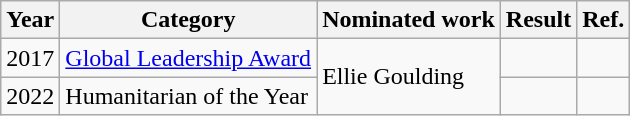<table class="wikitable">
<tr>
<th>Year</th>
<th>Category</th>
<th>Nominated work</th>
<th>Result</th>
<th>Ref.</th>
</tr>
<tr>
<td>2017</td>
<td><a href='#'>Global Leadership Award</a></td>
<td rowspan="2">Ellie Goulding</td>
<td></td>
<td></td>
</tr>
<tr>
<td>2022</td>
<td>Humanitarian of the Year</td>
<td></td>
<td></td>
</tr>
</table>
